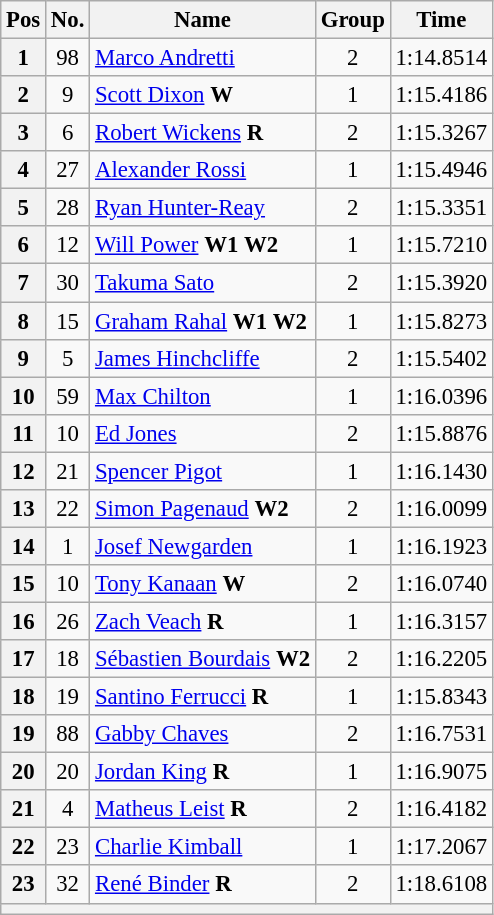<table class="wikitable sortable" style="text-align:center; font-size: 95%;">
<tr>
<th>Pos</th>
<th>No.</th>
<th>Name</th>
<th>Group</th>
<th>Time</th>
</tr>
<tr>
<th scope="row">1</th>
<td>98</td>
<td align="left"> <a href='#'>Marco Andretti</a></td>
<td>2</td>
<td>1:14.8514</td>
</tr>
<tr>
<th scope="row">2</th>
<td>9</td>
<td align="left"> <a href='#'>Scott Dixon</a> <strong><span>W</span></strong></td>
<td>1</td>
<td>1:15.4186</td>
</tr>
<tr>
<th scope="row">3</th>
<td>6</td>
<td align="left"> <a href='#'>Robert Wickens</a> <strong><span>R</span></strong></td>
<td>2</td>
<td>1:15.3267</td>
</tr>
<tr>
<th scope="row">4</th>
<td>27</td>
<td align="left"> <a href='#'>Alexander Rossi</a></td>
<td>1</td>
<td>1:15.4946</td>
</tr>
<tr>
<th scope="row">5</th>
<td>28</td>
<td align="left"> <a href='#'>Ryan Hunter-Reay</a></td>
<td>2</td>
<td>1:15.3351</td>
</tr>
<tr>
<th scope="row">6</th>
<td>12</td>
<td align="left"> <a href='#'>Will Power</a> <strong><span>W1</span></strong> <strong><span>W2</span></strong></td>
<td>1</td>
<td>1:15.7210</td>
</tr>
<tr>
<th scope="row">7</th>
<td>30</td>
<td align="left"> <a href='#'>Takuma Sato</a></td>
<td>2</td>
<td>1:15.3920</td>
</tr>
<tr>
<th scope="row">8</th>
<td>15</td>
<td align="left"> <a href='#'>Graham Rahal</a> <strong><span>W1</span></strong> <strong><span>W2</span></strong></td>
<td>1</td>
<td>1:15.8273</td>
</tr>
<tr>
<th scope="row">9</th>
<td>5</td>
<td align="left"> <a href='#'>James Hinchcliffe</a></td>
<td>2</td>
<td>1:15.5402</td>
</tr>
<tr>
<th scope="row">10</th>
<td>59</td>
<td align="left"> <a href='#'>Max Chilton</a></td>
<td>1</td>
<td>1:16.0396</td>
</tr>
<tr>
<th scope="row">11</th>
<td>10</td>
<td align="left"> <a href='#'>Ed Jones</a></td>
<td>2</td>
<td>1:15.8876</td>
</tr>
<tr>
<th scope="row">12</th>
<td>21</td>
<td align="left"> <a href='#'>Spencer Pigot</a></td>
<td>1</td>
<td>1:16.1430</td>
</tr>
<tr>
<th scope="row">13</th>
<td>22</td>
<td align="left"> <a href='#'>Simon Pagenaud</a> <strong><span>W2</span></strong></td>
<td>2</td>
<td>1:16.0099</td>
</tr>
<tr>
<th scope="row">14</th>
<td>1</td>
<td align="left"> <a href='#'>Josef Newgarden</a></td>
<td>1</td>
<td>1:16.1923</td>
</tr>
<tr>
<th scope="row">15</th>
<td>10</td>
<td align="left"> <a href='#'>Tony Kanaan</a> <strong><span>W</span></strong></td>
<td>2</td>
<td>1:16.0740</td>
</tr>
<tr>
<th scope="row">16</th>
<td>26</td>
<td align="left"> <a href='#'>Zach Veach</a> <strong><span>R</span></strong></td>
<td>1</td>
<td>1:16.3157</td>
</tr>
<tr>
<th scope="row">17</th>
<td>18</td>
<td align="left"> <a href='#'>Sébastien Bourdais</a> <strong><span>W2</span></strong></td>
<td>2</td>
<td>1:16.2205</td>
</tr>
<tr>
<th scope="row">18</th>
<td>19</td>
<td align="left"> <a href='#'>Santino Ferrucci</a> <strong><span>R</span></strong></td>
<td>1</td>
<td>1:15.8343</td>
</tr>
<tr>
<th scope="row">19</th>
<td>88</td>
<td align="left"> <a href='#'>Gabby Chaves</a></td>
<td>2</td>
<td>1:16.7531</td>
</tr>
<tr>
<th scope="row">20</th>
<td>20</td>
<td align="left"> <a href='#'>Jordan King</a> <strong><span>R</span></strong></td>
<td>1</td>
<td>1:16.9075</td>
</tr>
<tr>
<th scope="row">21</th>
<td>4</td>
<td align="left"> <a href='#'>Matheus Leist</a> <strong><span>R</span></strong></td>
<td>2</td>
<td>1:16.4182</td>
</tr>
<tr>
<th scope="row">22</th>
<td>23</td>
<td align="left"> <a href='#'>Charlie Kimball</a></td>
<td>1</td>
<td>1:17.2067</td>
</tr>
<tr>
<th scope="row">23</th>
<td>32</td>
<td align="left"> <a href='#'>René Binder</a> <strong><span>R</span></strong></td>
<td>2</td>
<td>1:18.6108</td>
</tr>
<tr>
<th colspan="9" align="center"></th>
</tr>
</table>
